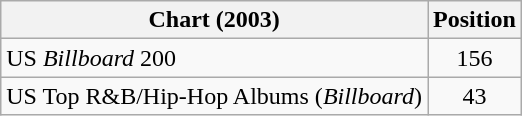<table class="wikitable sortable plainrowheaders">
<tr>
<th>Chart (2003)</th>
<th>Position</th>
</tr>
<tr>
<td>US <em>Billboard</em> 200</td>
<td style="text-align:center">156</td>
</tr>
<tr>
<td>US Top R&B/Hip-Hop Albums (<em>Billboard</em>)</td>
<td style="text-align:center">43</td>
</tr>
</table>
